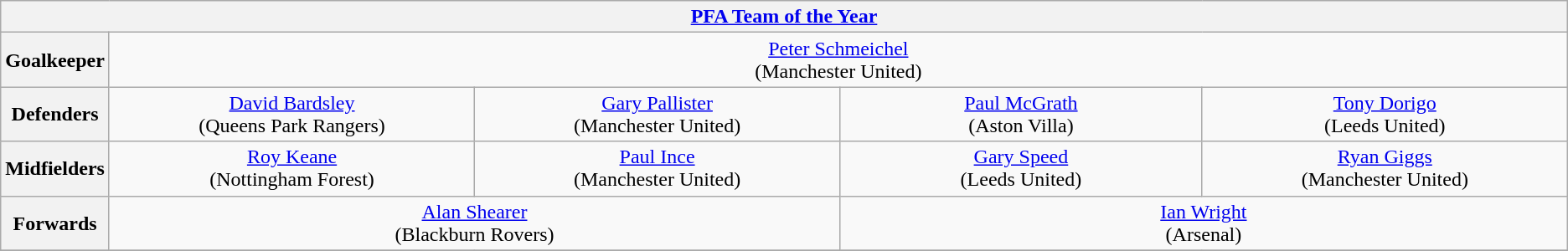<table class="wikitable" style="text-align:center;">
<tr>
<th colspan="5"><a href='#'>PFA Team of the Year</a></th>
</tr>
<tr>
<th>Goalkeeper</th>
<td colspan="4"> <a href='#'>Peter Schmeichel</a><br>(Manchester United)</td>
</tr>
<tr>
<th>Defenders</th>
<td style="width:25%;"> <a href='#'>David Bardsley</a><br>(Queens Park Rangers)</td>
<td style="width:25%;"> <a href='#'>Gary Pallister</a><br>(Manchester United)</td>
<td style="width:25%;"> <a href='#'>Paul McGrath</a><br>(Aston Villa)</td>
<td style="width:25%;"> <a href='#'>Tony Dorigo</a><br>(Leeds United)</td>
</tr>
<tr>
<th>Midfielders</th>
<td> <a href='#'>Roy Keane</a><br>(Nottingham Forest)</td>
<td> <a href='#'>Paul Ince</a><br>(Manchester United)</td>
<td> <a href='#'>Gary Speed</a><br>(Leeds United)</td>
<td> <a href='#'>Ryan Giggs</a><br>(Manchester United)</td>
</tr>
<tr>
<th>Forwards</th>
<td colspan="2"> <a href='#'>Alan Shearer</a><br>(Blackburn Rovers)</td>
<td colspan="2"> <a href='#'>Ian Wright</a><br>(Arsenal)</td>
</tr>
<tr style="visibility:collapse;">
<td></td>
<td></td>
<td></td>
<td></td>
<td></td>
</tr>
</table>
